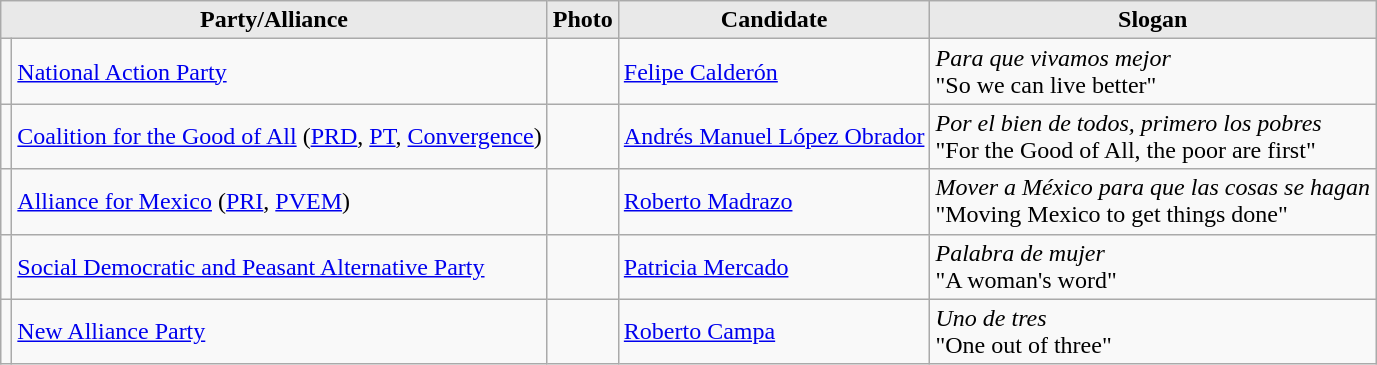<table class="wikitable">
<tr>
<th style="background-color:#E9E9E9" align=center colspan=2>Party/Alliance</th>
<th style="background-color:#E9E9E9" align=center>Photo</th>
<th style="background-color:#E9E9E9" align=center>Candidate</th>
<th style="background-color:#E9E9E9" align=center>Slogan</th>
</tr>
<tr>
<td bgcolor=></td>
<td><a href='#'>National Action Party</a></td>
<td></td>
<td><a href='#'>Felipe Calderón</a></td>
<td><em>Para que vivamos mejor</em><br>"So we can live better"</td>
</tr>
<tr>
<td bgcolor=></td>
<td><a href='#'>Coalition for the Good of All</a> (<a href='#'>PRD</a>, <a href='#'>PT</a>, <a href='#'>Convergence</a>)</td>
<td></td>
<td><a href='#'>Andrés Manuel López Obrador</a></td>
<td><em>Por el bien de todos, primero los pobres</em><br>"For the Good of All, the poor are first"</td>
</tr>
<tr>
<td bgcolor=></td>
<td><a href='#'>Alliance for Mexico</a> (<a href='#'>PRI</a>, <a href='#'>PVEM</a>)</td>
<td></td>
<td><a href='#'>Roberto Madrazo</a></td>
<td><em>Mover a México para que las cosas se hagan</em><br>"Moving Mexico to get things done"</td>
</tr>
<tr>
<td bgcolor=></td>
<td><a href='#'>Social Democratic and Peasant Alternative Party</a></td>
<td></td>
<td><a href='#'>Patricia Mercado</a></td>
<td><em>Palabra de mujer</em><br>"A woman's word"</td>
</tr>
<tr>
<td bgcolor=></td>
<td><a href='#'>New Alliance Party</a></td>
<td></td>
<td><a href='#'>Roberto Campa</a></td>
<td><em>Uno de tres</em><br>"One out of three"</td>
</tr>
</table>
